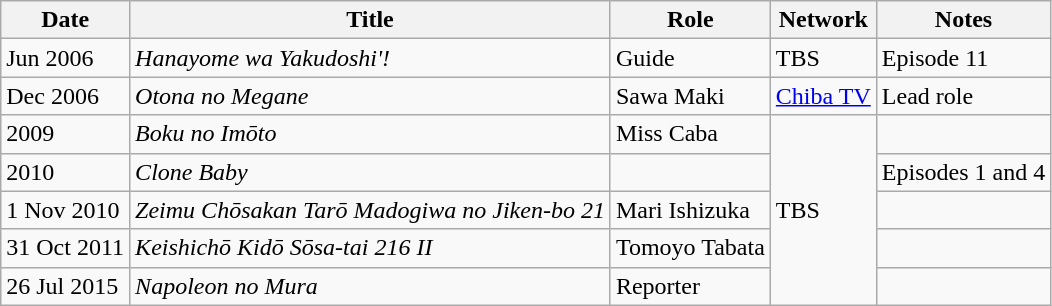<table class="wikitable">
<tr>
<th>Date</th>
<th>Title</th>
<th>Role</th>
<th>Network</th>
<th>Notes</th>
</tr>
<tr>
<td>Jun 2006</td>
<td><em>Hanayome wa Yakudoshi'!</em></td>
<td>Guide</td>
<td>TBS</td>
<td>Episode 11</td>
</tr>
<tr>
<td>Dec 2006</td>
<td><em>Otona no Megane</em></td>
<td>Sawa Maki</td>
<td><a href='#'>Chiba TV</a></td>
<td>Lead role</td>
</tr>
<tr>
<td>2009</td>
<td><em>Boku no Imōto</em></td>
<td>Miss Caba</td>
<td rowspan="5">TBS</td>
<td></td>
</tr>
<tr>
<td>2010</td>
<td><em>Clone Baby</em></td>
<td></td>
<td>Episodes 1 and 4</td>
</tr>
<tr>
<td>1 Nov 2010</td>
<td><em>Zeimu Chōsakan Tarō Madogiwa no Jiken-bo 21</em></td>
<td>Mari Ishizuka</td>
<td></td>
</tr>
<tr>
<td>31 Oct 2011</td>
<td><em>Keishichō Kidō Sōsa-tai 216 II</em></td>
<td>Tomoyo Tabata</td>
<td></td>
</tr>
<tr>
<td>26 Jul 2015</td>
<td><em>Napoleon no Mura</em></td>
<td>Reporter</td>
<td></td>
</tr>
</table>
